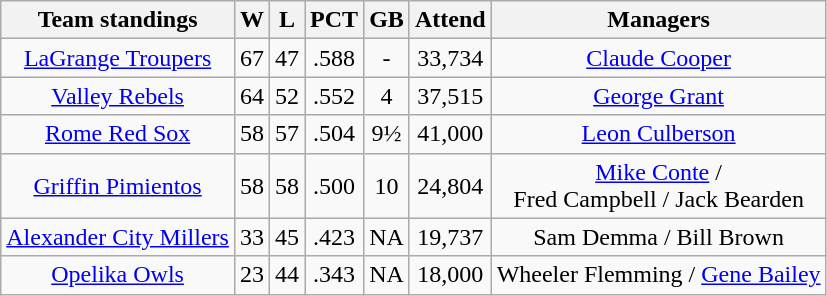<table class="wikitable" style="text-align:center">
<tr>
<th>Team standings</th>
<th>W</th>
<th>L</th>
<th>PCT</th>
<th>GB</th>
<th>Attend</th>
<th>Managers</th>
</tr>
<tr>
<td><a href='#'>LaGrange Troupers</a></td>
<td>67</td>
<td>47</td>
<td>.588</td>
<td>-</td>
<td>33,734</td>
<td><a href='#'>Claude Cooper</a></td>
</tr>
<tr>
<td><a href='#'>Valley Rebels</a></td>
<td>64</td>
<td>52</td>
<td>.552</td>
<td>4</td>
<td>37,515</td>
<td><a href='#'>George Grant</a></td>
</tr>
<tr>
<td><a href='#'>Rome Red Sox</a></td>
<td>58</td>
<td>57</td>
<td>.504</td>
<td>9½</td>
<td>41,000</td>
<td><a href='#'>Leon Culberson</a></td>
</tr>
<tr>
<td><a href='#'>Griffin Pimientos</a></td>
<td>58</td>
<td>58</td>
<td>.500</td>
<td>10</td>
<td>24,804</td>
<td><a href='#'>Mike Conte</a> /<br> Fred Campbell / Jack Bearden</td>
</tr>
<tr>
<td><a href='#'>Alexander City Millers</a></td>
<td>33</td>
<td>45</td>
<td>.423</td>
<td>NA</td>
<td>19,737</td>
<td>Sam Demma  / Bill Brown</td>
</tr>
<tr>
<td><a href='#'>Opelika Owls</a></td>
<td>23</td>
<td>44</td>
<td>.343</td>
<td>NA</td>
<td>18,000</td>
<td>Wheeler Flemming / <a href='#'>Gene Bailey</a></td>
</tr>
</table>
